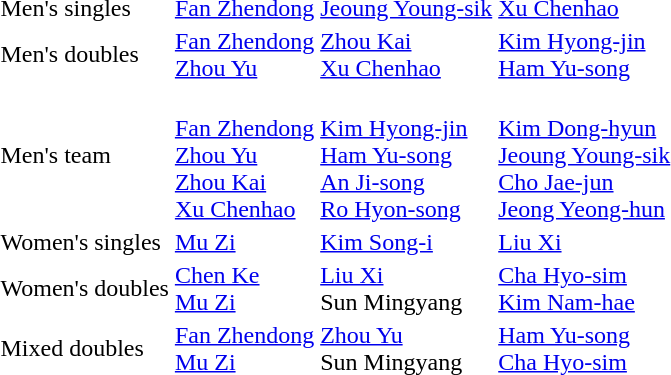<table>
<tr>
<td>Men's singles</td>
<td> <a href='#'>Fan Zhendong</a></td>
<td> <a href='#'>Jeoung Young-sik</a></td>
<td> <a href='#'>Xu Chenhao</a></td>
</tr>
<tr>
<td>Men's doubles</td>
<td> <a href='#'>Fan Zhendong</a><br> <a href='#'>Zhou Yu</a></td>
<td> <a href='#'>Zhou Kai</a><br> <a href='#'>Xu Chenhao</a></td>
<td> <a href='#'>Kim Hyong-jin</a><br> <a href='#'>Ham Yu-song</a></td>
</tr>
<tr>
<td>Men's team</td>
<td><br><a href='#'>Fan Zhendong</a><br><a href='#'>Zhou Yu</a><br><a href='#'>Zhou Kai</a><br><a href='#'>Xu Chenhao</a></td>
<td><br><a href='#'>Kim Hyong-jin</a><br><a href='#'>Ham Yu-song</a><br><a href='#'>An Ji-song</a><br><a href='#'>Ro Hyon-song</a></td>
<td><br><a href='#'>Kim Dong-hyun</a><br><a href='#'>Jeoung Young-sik</a><br><a href='#'>Cho Jae-jun</a><br><a href='#'>Jeong Yeong-hun</a></td>
</tr>
<tr>
<td>Women's singles</td>
<td> <a href='#'>Mu Zi</a></td>
<td> <a href='#'>Kim Song-i</a></td>
<td> <a href='#'>Liu Xi</a></td>
</tr>
<tr>
<td>Women's doubles</td>
<td> <a href='#'>Chen Ke</a><br> <a href='#'>Mu Zi</a></td>
<td> <a href='#'>Liu Xi</a><br> Sun Mingyang</td>
<td> <a href='#'>Cha Hyo-sim</a><br> <a href='#'>Kim Nam-hae</a></td>
</tr>
<tr>
<td>Mixed doubles</td>
<td> <a href='#'>Fan Zhendong</a><br> <a href='#'>Mu Zi</a></td>
<td> <a href='#'>Zhou Yu</a><br> Sun Mingyang</td>
<td> <a href='#'>Ham Yu-song</a><br> <a href='#'>Cha Hyo-sim</a></td>
</tr>
</table>
